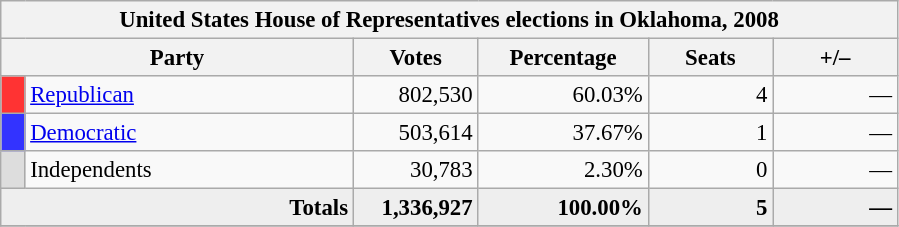<table class="wikitable" style="font-size: 95%;">
<tr>
<th colspan="6">United States House of Representatives elections in Oklahoma, 2008</th>
</tr>
<tr>
<th colspan=2 style="width: 15em">Party</th>
<th style="width: 5em">Votes</th>
<th style="width: 7em">Percentage</th>
<th style="width: 5em">Seats</th>
<th style="width: 5em">+/–</th>
</tr>
<tr>
<th style="background-color:#FF3333; width: 3px"></th>
<td style="width: 130px"><a href='#'>Republican</a></td>
<td align="right">802,530</td>
<td align="right">60.03%</td>
<td align="right">4</td>
<td align="right">—</td>
</tr>
<tr>
<th style="background-color:#3333FF; width: 3px"></th>
<td style="width: 130px"><a href='#'>Democratic</a></td>
<td align="right">503,614</td>
<td align="right">37.67%</td>
<td align="right">1</td>
<td align="right">—</td>
</tr>
<tr>
<th style="background-color:#DDDDDD; width: 3px"></th>
<td style="width: 130px">Independents</td>
<td align="right">30,783</td>
<td align="right">2.30%</td>
<td align="right">0</td>
<td align="right">—</td>
</tr>
<tr bgcolor="#EEEEEE">
<td colspan="2" align="right"><strong>Totals</strong></td>
<td align="right"><strong>1,336,927</strong></td>
<td align="right"><strong>100.00%</strong></td>
<td align="right"><strong>5</strong></td>
<td align="right"><strong>—</strong></td>
</tr>
<tr bgcolor="#EEEEEE">
</tr>
</table>
